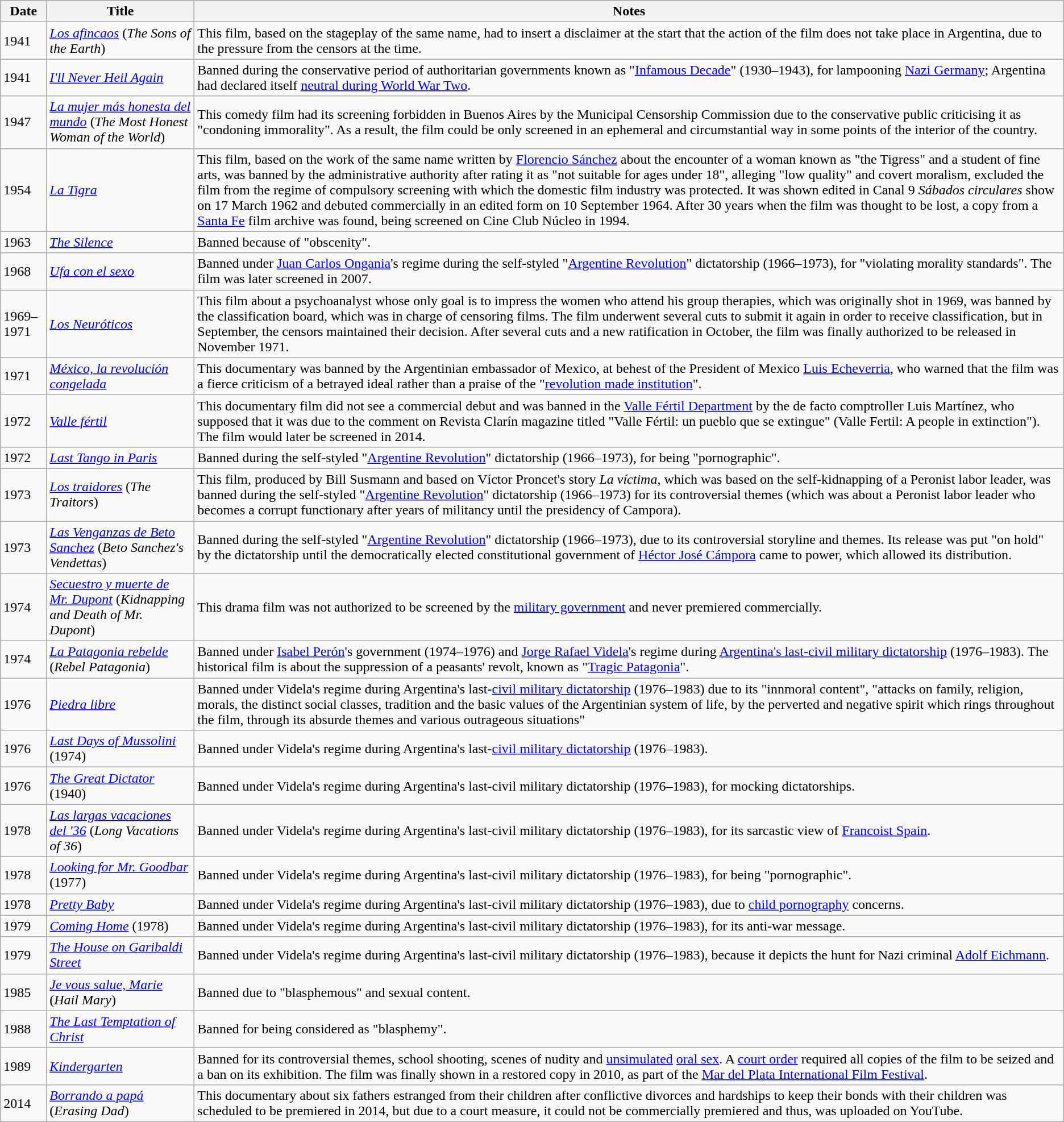<table class="wikitable sortable">
<tr>
<th>Date</th>
<th>Title</th>
<th>Notes</th>
</tr>
<tr>
<td>1941</td>
<td><em><a href='#'>Los afincaos</a></em> (<em>The Sons of the Earth</em>)</td>
<td>This film, based on the stageplay of the same name, had to insert a disclaimer at the start that the action of the film does not take place in Argentina, due to the pressure from the censors at the time.</td>
</tr>
<tr>
<td>1941</td>
<td><em><a href='#'>I'll Never Heil Again</a></em></td>
<td>Banned during the conservative period of authoritarian governments known as "<a href='#'>Infamous Decade</a>" (1930–1943), for lampooning <a href='#'>Nazi Germany</a>; Argentina had declared itself <a href='#'>neutral during World War Two</a>.</td>
</tr>
<tr>
<td>1947</td>
<td><a href='#'><em>La mujer más honesta del mundo</em></a> (<em>The Most Honest Woman of the World</em>)</td>
<td>This comedy film had its screening forbidden in Buenos Aires by the Municipal Censorship Commission due to the conservative public criticising it as "condoning immorality". As a result, the film could be only screened in an ephemeral and circumstantial way in some points of the interior of the country.</td>
</tr>
<tr>
<td>1954</td>
<td><em><a href='#'>La Tigra</a></em></td>
<td>This film, based on the work of the same name written by <a href='#'>Florencio Sánchez</a> about the encounter of a woman known as "the Tigress" and a student of fine arts, was banned by the administrative authority after rating it as "not suitable for ages under 18", alleging "low quality" and covert moralism, excluded the film from the regime of compulsory screening with which the domestic film industry was protected. It was shown edited in Canal 9 <em>Sábados circulares</em> show on 17 March 1962 and debuted commercially in an edited form on 10 September 1964. After 30 years when the film was thought to be lost, a copy from a <a href='#'>Santa Fe</a> film archive was found, being screened on Cine Club Núcleo in 1994.</td>
</tr>
<tr>
<td>1963</td>
<td><em><a href='#'>The Silence</a></em></td>
<td>Banned because of "obscenity".</td>
</tr>
<tr>
<td>1968</td>
<td><em><a href='#'>Ufa con el sexo</a></em></td>
<td>Banned under <a href='#'>Juan Carlos Ongania</a>'s regime during the self-styled "<a href='#'>Argentine Revolution</a>" dictatorship (1966–1973), for "violating morality standards". The film was later screened in 2007.</td>
</tr>
<tr>
<td>1969–1971</td>
<td><em><a href='#'>Los Neuróticos</a></em></td>
<td>This film about a psychoanalyst whose only goal is to impress the women who attend his group therapies, which was originally shot in 1969, was banned by the classification board, which was in charge of censoring films. The film underwent several cuts to submit it again in order to receive classification, but in September, the censors maintained their decision. After several cuts and a new ratification in October, the film was finally authorized to be released in November 1971.</td>
</tr>
<tr>
<td>1971</td>
<td><em><a href='#'>México, la revolución congelada</a></em></td>
<td>This documentary was banned by the Argentinian embassador of Mexico, at behest of the President of Mexico <a href='#'>Luis Echeverria</a>, who warned that the film was a fierce criticism of a betrayed ideal rather than a praise of the "<a href='#'>revolution made institution</a>".</td>
</tr>
<tr>
<td>1972</td>
<td><em><a href='#'>Valle fértil</a></em></td>
<td>This documentary film did not see a commercial debut and was banned in the <a href='#'>Valle Fértil Department</a> by the de facto comptroller Luis Martínez, who supposed that it was due to the comment on Revista Clarín magazine titled "Valle Fértil: un pueblo que se extingue" (Valle Fertil: A people in extinction"). The film would later be screened in 2014.</td>
</tr>
<tr>
<td>1972</td>
<td><em><a href='#'>Last Tango in Paris</a></em></td>
<td>Banned during the self-styled "<a href='#'>Argentine Revolution</a>" dictatorship (1966–1973), for being "pornographic".</td>
</tr>
<tr>
<td>1973</td>
<td><em><a href='#'>Los traidores</a></em> (<em>The Traitors</em>)</td>
<td>This film, produced by Bill Susmann and based on Víctor Proncet's story <em>La víctima</em>, which was based on the self-kidnapping of a Peronist labor leader, was banned during the self-styled "<a href='#'>Argentine Revolution</a>" dictatorship (1966–1973) for its controversial themes (which was about a Peronist labor leader who becomes a corrupt functionary after years of militancy until the presidency of Campora).</td>
</tr>
<tr>
<td>1973</td>
<td><em><a href='#'>Las Venganzas de Beto Sanchez</a></em> (<em>Beto Sanchez's Vendettas</em>)</td>
<td>Banned during the self-styled "<a href='#'>Argentine Revolution</a>" dictatorship (1966–1973), due to its controversial storyline and themes. Its release was put "on hold" by the dictatorship until the democratically elected constitutional government of <a href='#'>Héctor José Cámpora</a> came to power, which allowed its distribution.</td>
</tr>
<tr>
<td>1974</td>
<td><em><a href='#'>Secuestro y muerte de Mr. Dupont</a></em> (<em>Kidnapping and Death of Mr. Dupont</em>)</td>
<td>This drama film was not authorized to be screened by the <a href='#'>military government</a> and never premiered commercially.</td>
</tr>
<tr>
<td>1974</td>
<td><em><a href='#'>La Patagonia rebelde</a></em> (<em>Rebel Patagonia</em>)</td>
<td>Banned under <a href='#'>Isabel Perón</a>'s government (1974–1976) and <a href='#'>Jorge Rafael Videla</a>'s regime during <a href='#'>Argentina's last-civil military dictatorship</a> (1976–1983). The historical film is about the suppression of a peasants' revolt, known as "<a href='#'>Tragic Patagonia</a>".</td>
</tr>
<tr>
<td>1976</td>
<td><em><a href='#'>Piedra libre</a></em></td>
<td>Banned under Videla's regime during Argentina's last-<a href='#'>civil military dictatorship</a> (1976–1983) due to its "innmoral content", "attacks on family, religion, morals, the distinct social classes, tradition and the basic values of the Argentinian system of life, by the perverted and negative spirit which rings throughout the film, through its absurde themes and various outrageous situations"</td>
</tr>
<tr>
<td>1976</td>
<td><em><a href='#'>Last Days of Mussolini</a></em> (1974)</td>
<td>Banned under Videla's regime during Argentina's last-<a href='#'>civil military dictatorship</a> (1976–1983).</td>
</tr>
<tr>
<td>1976</td>
<td><em><a href='#'>The Great Dictator</a></em> (1940)</td>
<td>Banned under Videla's regime during Argentina's last-civil military dictatorship (1976–1983), for mocking dictatorships.</td>
</tr>
<tr>
<td>1978</td>
<td><em><a href='#'>Las largas vacaciones del '36</a></em> (<em>Long Vacations of 36</em>)</td>
<td>Banned under Videla's regime during Argentina's last-civil military dictatorship (1976–1983), for its sarcastic view of <a href='#'>Francoist Spain</a>.</td>
</tr>
<tr>
<td>1978</td>
<td><em><a href='#'>Looking for Mr. Goodbar</a></em> (1977)</td>
<td>Banned under Videla's regime during Argentina's last-civil military dictatorship (1976–1983), for being "pornographic".</td>
</tr>
<tr>
<td>1978</td>
<td><em><a href='#'>Pretty Baby</a></em></td>
<td>Banned under Videla's regime during Argentina's last-civil military dictatorship (1976–1983), due to <a href='#'>child pornography</a> concerns.</td>
</tr>
<tr>
<td>1979</td>
<td><em><a href='#'>Coming Home</a></em> (1978)</td>
<td>Banned under Videla's regime during Argentina's last-civil military dictatorship (1976–1983), for its anti-war message.</td>
</tr>
<tr>
<td>1979</td>
<td><em><a href='#'>The House on Garibaldi Street</a></em></td>
<td>Banned under Videla's regime during Argentina's last-civil military dictatorship (1976–1983), because it depicts the hunt for Nazi criminal <a href='#'>Adolf Eichmann</a>.</td>
</tr>
<tr>
<td>1985</td>
<td><em><a href='#'>Je vous salue, Marie</a></em> (<em>Hail Mary</em>)</td>
<td>Banned due to "blasphemous" and sexual content.</td>
</tr>
<tr>
<td>1988</td>
<td><em><a href='#'>The Last Temptation of Christ</a></em></td>
<td>Banned for being considered as "blasphemy".</td>
</tr>
<tr>
<td>1989</td>
<td><em><a href='#'>Kindergarten</a></em></td>
<td>Banned for its controversial themes, school shooting, scenes of nudity and <a href='#'>unsimulated</a> <a href='#'>oral sex</a>. A <a href='#'>court order</a> required all copies of the film to be seized and a ban on its exhibition. The film was finally shown in a restored copy in 2010, as part of the <a href='#'>Mar del Plata International Film Festival</a>.</td>
</tr>
<tr>
<td>2014</td>
<td><em><a href='#'>Borrando a papá</a></em> (<em>Erasing Dad</em>)</td>
<td>This documentary about six fathers estranged from their children after conflictive divorces and hardships to keep their bonds with their children was scheduled to be premiered in 2014, but due to a court measure, it could not be commercially premiered and thus, was uploaded on YouTube.</td>
</tr>
</table>
